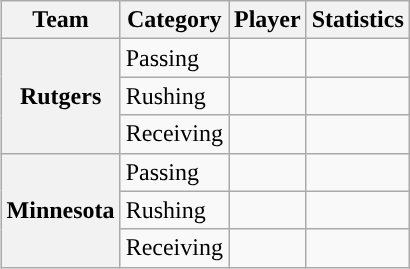<table class="wikitable" style="float:right">
<tr>
<th>Team</th>
<th>Category</th>
<th>Player</th>
<th>Statistics</th>
</tr>
<tr>
<th rowspan=3>Rutgers</th>
<td>Passing</td>
<td></td>
<td></td>
</tr>
<tr>
<td>Rushing</td>
<td></td>
<td></td>
</tr>
<tr>
<td>Receiving</td>
<td></td>
<td></td>
</tr>
<tr>
<th rowspan=3>Minnesota</th>
<td>Passing</td>
<td></td>
<td></td>
</tr>
<tr>
<td>Rushing</td>
<td></td>
<td></td>
</tr>
<tr>
<td>Receiving</td>
<td></td>
<td></td>
</tr>
</table>
